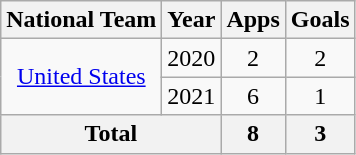<table class="wikitable" style="text-align:center">
<tr>
<th>National Team</th>
<th>Year</th>
<th>Apps</th>
<th>Goals</th>
</tr>
<tr>
<td rowspan="2"><a href='#'>United States</a></td>
<td>2020</td>
<td>2</td>
<td>2</td>
</tr>
<tr>
<td>2021</td>
<td>6</td>
<td>1</td>
</tr>
<tr>
<th colspan="2">Total</th>
<th>8</th>
<th>3</th>
</tr>
</table>
